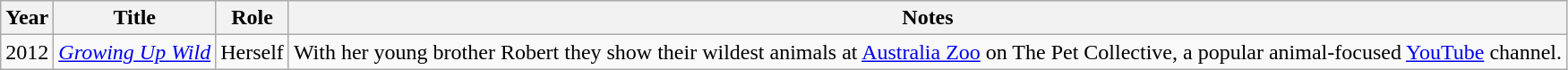<table class="wikitable">
<tr>
<th>Year</th>
<th>Title</th>
<th>Role</th>
<th>Notes</th>
</tr>
<tr>
<td>2012</td>
<td><em><a href='#'>Growing Up Wild</a></em></td>
<td>Herself</td>
<td>With her young brother Robert they show their wildest animals at <a href='#'>Australia Zoo</a> on The Pet Collective, a popular animal-focused <a href='#'>YouTube</a> channel.</td>
</tr>
</table>
